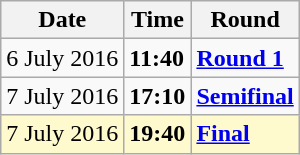<table class="wikitable">
<tr>
<th>Date</th>
<th>Time</th>
<th>Round</th>
</tr>
<tr>
<td>6 July 2016</td>
<td><strong>11:40</strong></td>
<td><strong><a href='#'>Round 1</a></strong></td>
</tr>
<tr>
<td>7 July 2016</td>
<td><strong>17:10</strong></td>
<td><strong><a href='#'>Semifinal</a></strong></td>
</tr>
<tr style=background:lemonchiffon>
<td>7 July 2016</td>
<td><strong>19:40</strong></td>
<td><strong><a href='#'>Final</a></strong></td>
</tr>
</table>
